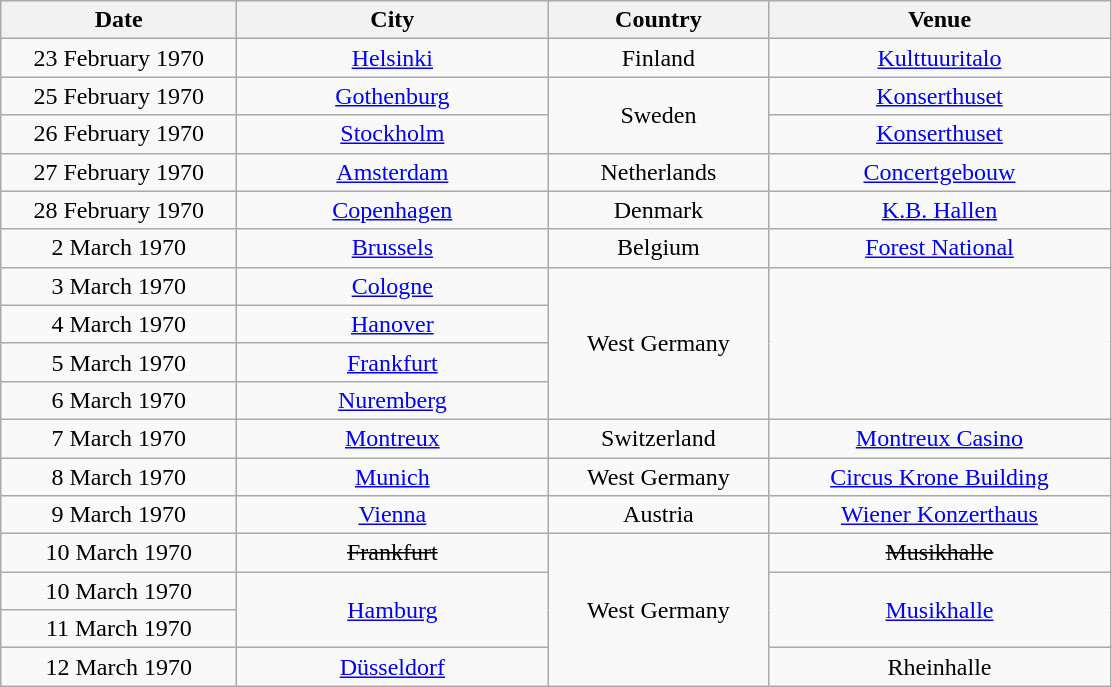<table class="wikitable" style="text-align:center;">
<tr>
<th style="width:150px;">Date</th>
<th style="width:200px;">City</th>
<th style="width:140px;">Country</th>
<th style="width:220px;">Venue</th>
</tr>
<tr>
<td>23 February 1970</td>
<td><a href='#'>Helsinki</a></td>
<td>Finland</td>
<td><a href='#'>Kulttuuritalo</a></td>
</tr>
<tr>
<td>25 February 1970</td>
<td><a href='#'>Gothenburg</a></td>
<td rowspan="2">Sweden</td>
<td><a href='#'>Konserthuset</a></td>
</tr>
<tr>
<td>26 February 1970</td>
<td><a href='#'>Stockholm</a></td>
<td><a href='#'>Konserthuset</a></td>
</tr>
<tr>
<td>27 February 1970</td>
<td><a href='#'>Amsterdam</a></td>
<td>Netherlands</td>
<td><a href='#'>Concertgebouw</a></td>
</tr>
<tr>
<td>28 February 1970</td>
<td><a href='#'>Copenhagen</a></td>
<td>Denmark</td>
<td><a href='#'>K.B. Hallen</a></td>
</tr>
<tr>
<td>2 March 1970</td>
<td><a href='#'>Brussels</a></td>
<td>Belgium</td>
<td><a href='#'>Forest National</a></td>
</tr>
<tr>
<td>3 March 1970</td>
<td><a href='#'>Cologne</a></td>
<td rowspan="4">West Germany</td>
<td rowspan="4"></td>
</tr>
<tr>
<td>4 March 1970</td>
<td><a href='#'>Hanover</a></td>
</tr>
<tr>
<td>5 March 1970</td>
<td><a href='#'>Frankfurt</a></td>
</tr>
<tr>
<td>6 March 1970</td>
<td><a href='#'>Nuremberg</a></td>
</tr>
<tr>
<td>7 March 1970</td>
<td><a href='#'>Montreux</a></td>
<td>Switzerland</td>
<td><a href='#'>Montreux Casino</a></td>
</tr>
<tr>
<td>8 March 1970</td>
<td><a href='#'>Munich</a></td>
<td>West Germany</td>
<td><a href='#'>Circus Krone Building</a></td>
</tr>
<tr>
<td>9 March 1970</td>
<td><a href='#'>Vienna</a></td>
<td>Austria</td>
<td><a href='#'>Wiener Konzerthaus</a></td>
</tr>
<tr>
<td>10 March 1970</td>
<td><s>Frankfurt</s></td>
<td rowspan="4">West Germany</td>
<td><s>Musikhalle</s></td>
</tr>
<tr>
<td>10 March 1970</td>
<td rowspan="2"><a href='#'>Hamburg</a></td>
<td rowspan="2"><a href='#'>Musikhalle</a></td>
</tr>
<tr>
<td>11 March 1970</td>
</tr>
<tr>
<td>12 March 1970</td>
<td><a href='#'>Düsseldorf</a></td>
<td>Rheinhalle</td>
</tr>
</table>
